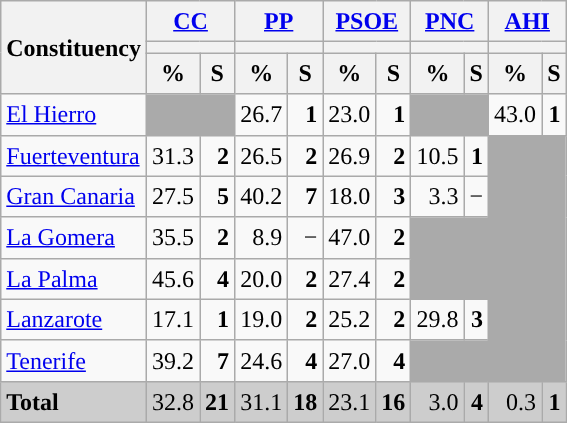<table class="wikitable sortable" style="text-align:right; line-height:20px;">
<tr>
<th rowspan="3">Constituency</th>
<th colspan="2" width="30px" class="unsortable"><a href='#'>CC</a></th>
<th colspan="2" width="30px" class="unsortable"><a href='#'>PP</a></th>
<th colspan="2" width="30px" class="unsortable"><a href='#'>PSOE</a></th>
<th colspan="2" width="30px" class="unsortable"><a href='#'>PNC</a></th>
<th colspan="2" width="30px" class="unsortable"><a href='#'>AHI</a></th>
</tr>
<tr>
<th colspan="2" style="background:"></th>
<th colspan="2" style="background:"></th>
<th colspan="2" style="background:"></th>
<th colspan="2" style="background:"></th>
<th colspan="2" style="background:"></th>
</tr>
<tr>
<th data-sort-type="number">%</th>
<th data-sort-type="number">S</th>
<th data-sort-type="number">%</th>
<th data-sort-type="number">S</th>
<th data-sort-type="number">%</th>
<th data-sort-type="number">S</th>
<th data-sort-type="number">%</th>
<th data-sort-type="number">S</th>
<th data-sort-type="number">%</th>
<th data-sort-type="number">S</th>
</tr>
<tr>
<td align="left"><a href='#'>El Hierro</a></td>
<td colspan="2" bgcolor="#AAAAAA"></td>
<td>26.7</td>
<td><strong>1</strong></td>
<td>23.0</td>
<td><strong>1</strong></td>
<td colspan="2" bgcolor="#AAAAAA"></td>
<td style="background:">43.0</td>
<td><strong>1</strong></td>
</tr>
<tr>
<td align="left"><a href='#'>Fuerteventura</a></td>
<td style="background:">31.3</td>
<td><strong>2</strong></td>
<td>26.5</td>
<td><strong>2</strong></td>
<td>26.9</td>
<td><strong>2</strong></td>
<td>10.5</td>
<td><strong>1</strong></td>
<td colspan="2" rowspan="6" bgcolor="#AAAAAA"></td>
</tr>
<tr>
<td align="left"><a href='#'>Gran Canaria</a></td>
<td>27.5</td>
<td><strong>5</strong></td>
<td style="background:">40.2</td>
<td><strong>7</strong></td>
<td>18.0</td>
<td><strong>3</strong></td>
<td>3.3</td>
<td>−</td>
</tr>
<tr>
<td align="left"><a href='#'>La Gomera</a></td>
<td>35.5</td>
<td><strong>2</strong></td>
<td>8.9</td>
<td>−</td>
<td style="background:">47.0</td>
<td><strong>2</strong></td>
<td colspan="2" rowspan="2" bgcolor="#AAAAAA"></td>
</tr>
<tr>
<td align="left"><a href='#'>La Palma</a></td>
<td style="background:">45.6</td>
<td><strong>4</strong></td>
<td>20.0</td>
<td><strong>2</strong></td>
<td>27.4</td>
<td><strong>2</strong></td>
</tr>
<tr>
<td align="left"><a href='#'>Lanzarote</a></td>
<td>17.1</td>
<td><strong>1</strong></td>
<td>19.0</td>
<td><strong>2</strong></td>
<td>25.2</td>
<td><strong>2</strong></td>
<td style="background:">29.8</td>
<td><strong>3</strong></td>
</tr>
<tr>
<td align="left"><a href='#'>Tenerife</a></td>
<td style="background:">39.2</td>
<td><strong>7</strong></td>
<td>24.6</td>
<td><strong>4</strong></td>
<td>27.0</td>
<td><strong>4</strong></td>
<td colspan="2" bgcolor="#AAAAAA"></td>
</tr>
<tr style="background:#CDCDCD;">
<td align="left"><strong>Total</strong></td>
<td style="background:">32.8</td>
<td><strong>21</strong></td>
<td>31.1</td>
<td><strong>18</strong></td>
<td>23.1</td>
<td><strong>16</strong></td>
<td>3.0</td>
<td><strong>4</strong></td>
<td>0.3</td>
<td><strong>1</strong></td>
</tr>
</table>
